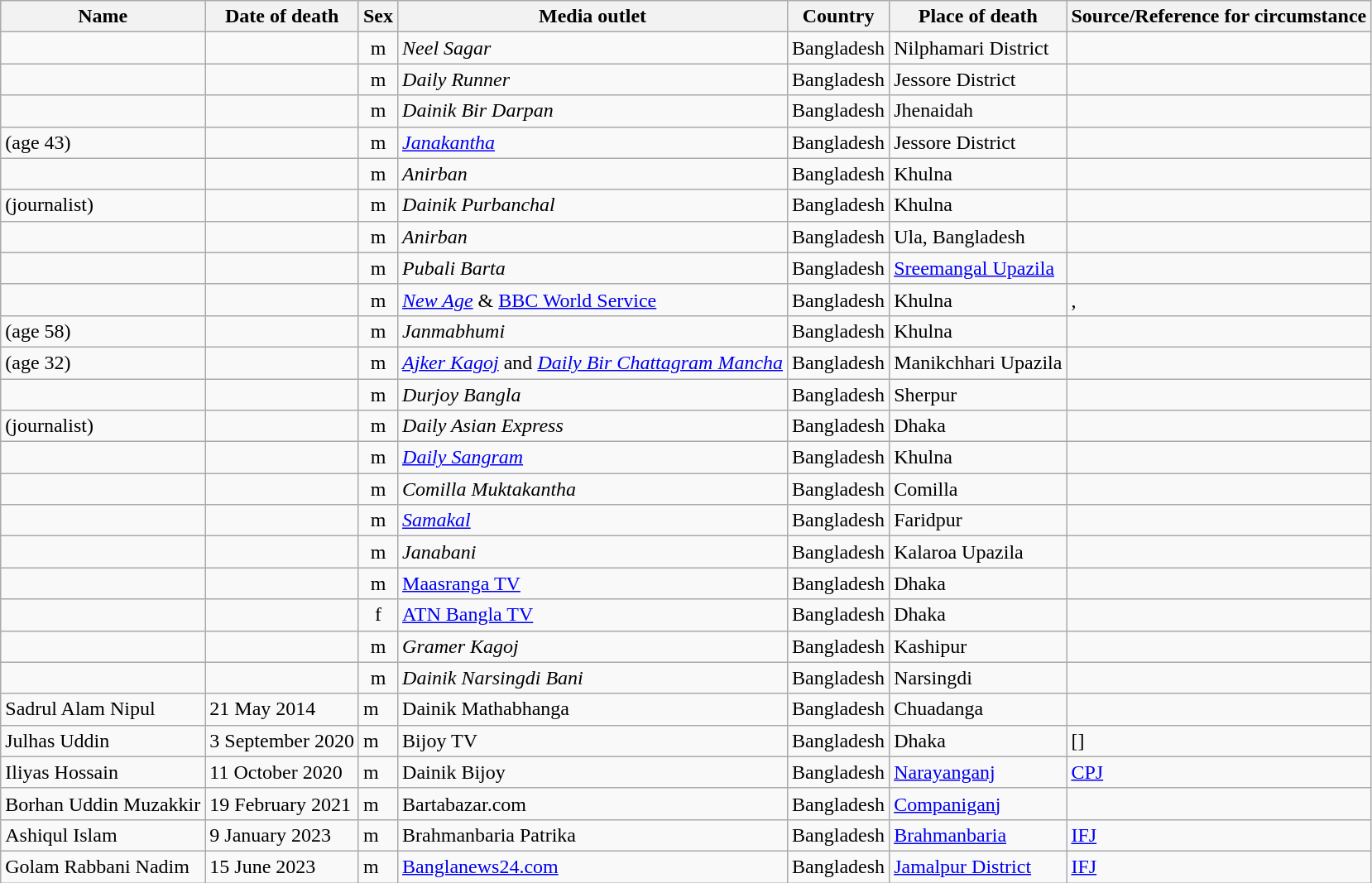<table class="wikitable sortable zebra hintergrundfarbe5">
<tr class="hintergrundfarbe8">
<th>Name</th>
<th>Date of death</th>
<th>Sex</th>
<th>Media outlet</th>
<th>Country</th>
<th>Place of death</th>
<th>Source/Reference for circumstance</th>
</tr>
<tr>
<td></td>
<td style="text-align:right"></td>
<td style="text-align:center">m</td>
<td><em>Neel Sagar</em></td>
<td>Bangladesh</td>
<td>Nilphamari District</td>
<td></td>
</tr>
<tr>
<td></td>
<td style="text-align:right"></td>
<td style="text-align:center">m</td>
<td><em>Daily Runner</em></td>
<td>Bangladesh</td>
<td>Jessore District</td>
<td></td>
</tr>
<tr>
<td></td>
<td style="text-align:right"></td>
<td style="text-align:center">m</td>
<td><em>Dainik Bir Darpan</em></td>
<td>Bangladesh</td>
<td>Jhenaidah</td>
<td></td>
</tr>
<tr>
<td> (age 43)</td>
<td style="text-align:right"></td>
<td style="text-align:center">m</td>
<td><em><a href='#'>Janakantha</a></em></td>
<td>Bangladesh</td>
<td>Jessore District</td>
<td></td>
</tr>
<tr>
<td></td>
<td style="text-align:right"></td>
<td style="text-align:center">m</td>
<td><em>Anirban</em></td>
<td>Bangladesh</td>
<td>Khulna</td>
<td></td>
</tr>
<tr>
<td> (journalist)</td>
<td style="text-align:right"></td>
<td style="text-align:center">m</td>
<td><em>Dainik Purbanchal</em></td>
<td>Bangladesh</td>
<td>Khulna</td>
<td></td>
</tr>
<tr>
<td></td>
<td style="text-align:right"></td>
<td style="text-align:center">m</td>
<td><em>Anirban</em></td>
<td>Bangladesh</td>
<td>Ula, Bangladesh</td>
<td></td>
</tr>
<tr>
<td></td>
<td style="text-align:right"></td>
<td style="text-align:center">m</td>
<td><em>Pubali Barta</em></td>
<td>Bangladesh</td>
<td><a href='#'>Sreemangal Upazila</a></td>
<td></td>
</tr>
<tr>
<td></td>
<td style="text-align:right"></td>
<td style="text-align:center">m</td>
<td><em><a href='#'>New Age</a></em> & <a href='#'>BBC World Service</a></td>
<td>Bangladesh</td>
<td>Khulna</td>
<td>, </td>
</tr>
<tr>
<td> (age 58)</td>
<td style="text-align:right"></td>
<td style="text-align:center">m</td>
<td><em>Janmabhumi</em></td>
<td>Bangladesh</td>
<td>Khulna</td>
<td></td>
</tr>
<tr>
<td> (age 32)</td>
<td style="text-align:right"></td>
<td style="text-align:center">m</td>
<td><em><a href='#'>Ajker Kagoj</a></em> and <em><a href='#'>Daily Bir Chattagram Mancha</a></em></td>
<td>Bangladesh</td>
<td>Manikchhari Upazila</td>
<td></td>
</tr>
<tr>
<td></td>
<td style="text-align:right"></td>
<td style="text-align:center">m</td>
<td><em>Durjoy Bangla</em></td>
<td>Bangladesh</td>
<td>Sherpur</td>
<td></td>
</tr>
<tr>
<td> (journalist)</td>
<td style="text-align:right"></td>
<td style="text-align:center">m</td>
<td><em>Daily Asian Express</em></td>
<td>Bangladesh</td>
<td>Dhaka</td>
<td></td>
</tr>
<tr>
<td></td>
<td style="text-align:right"></td>
<td style="text-align:center">m</td>
<td><em><a href='#'>Daily Sangram</a></em></td>
<td>Bangladesh</td>
<td>Khulna</td>
<td></td>
</tr>
<tr>
<td></td>
<td style="text-align:right"></td>
<td style="text-align:center">m</td>
<td><em>Comilla Muktakantha</em></td>
<td>Bangladesh</td>
<td>Comilla</td>
<td></td>
</tr>
<tr>
<td></td>
<td style="text-align:right"></td>
<td style="text-align:center">m</td>
<td><em><a href='#'>Samakal</a></em></td>
<td>Bangladesh</td>
<td>Faridpur</td>
<td></td>
</tr>
<tr>
<td></td>
<td style="text-align:right"></td>
<td style="text-align:center">m</td>
<td><em>Janabani</em></td>
<td>Bangladesh</td>
<td>Kalaroa Upazila</td>
<td></td>
</tr>
<tr>
<td></td>
<td style="text-align:right"></td>
<td style="text-align:center">m</td>
<td><a href='#'>Maasranga TV</a></td>
<td>Bangladesh</td>
<td>Dhaka</td>
<td></td>
</tr>
<tr>
<td></td>
<td style="text-align:right"></td>
<td style="text-align:center">f</td>
<td><a href='#'>ATN Bangla TV</a></td>
<td>Bangladesh</td>
<td>Dhaka</td>
<td></td>
</tr>
<tr>
<td></td>
<td style="text-align:right"></td>
<td style="text-align:center">m</td>
<td><em>Gramer Kagoj</em></td>
<td>Bangladesh</td>
<td>Kashipur</td>
<td></td>
</tr>
<tr>
<td></td>
<td style="text-align:right"></td>
<td style="text-align:center">m</td>
<td><em>Dainik Narsingdi Bani</em></td>
<td>Bangladesh</td>
<td>Narsingdi</td>
<td></td>
</tr>
<tr>
<td>Sadrul Alam Nipul</td>
<td>21 May 2014</td>
<td>m</td>
<td>Dainik Mathabhanga</td>
<td>Bangladesh</td>
<td>Chuadanga</td>
<td></td>
</tr>
<tr>
<td>Julhas Uddin</td>
<td>3 September 2020</td>
<td>m</td>
<td>Bijoy TV</td>
<td>Bangladesh</td>
<td>Dhaka</td>
<td>[]</td>
</tr>
<tr>
<td>Iliyas Hossain</td>
<td>11 October 2020</td>
<td>m</td>
<td>Dainik Bijoy</td>
<td>Bangladesh</td>
<td><a href='#'>Narayanganj</a></td>
<td><a href='#'>CPJ</a></td>
</tr>
<tr>
<td>Borhan Uddin Muzakkir</td>
<td>19 February 2021</td>
<td>m</td>
<td>Bartabazar.com</td>
<td>Bangladesh</td>
<td><a href='#'>Companiganj</a></td>
<td></td>
</tr>
<tr>
<td>Ashiqul Islam</td>
<td>9 January 2023</td>
<td>m</td>
<td>Brahmanbaria Patrika</td>
<td>Bangladesh</td>
<td><a href='#'>Brahmanbaria</a></td>
<td><a href='#'>IFJ</a></td>
</tr>
<tr>
<td>Golam Rabbani Nadim</td>
<td>15 June 2023</td>
<td>m</td>
<td><a href='#'>Banglanews24.com</a></td>
<td>Bangladesh</td>
<td><a href='#'>Jamalpur District</a></td>
<td><a href='#'>IFJ</a></td>
</tr>
</table>
